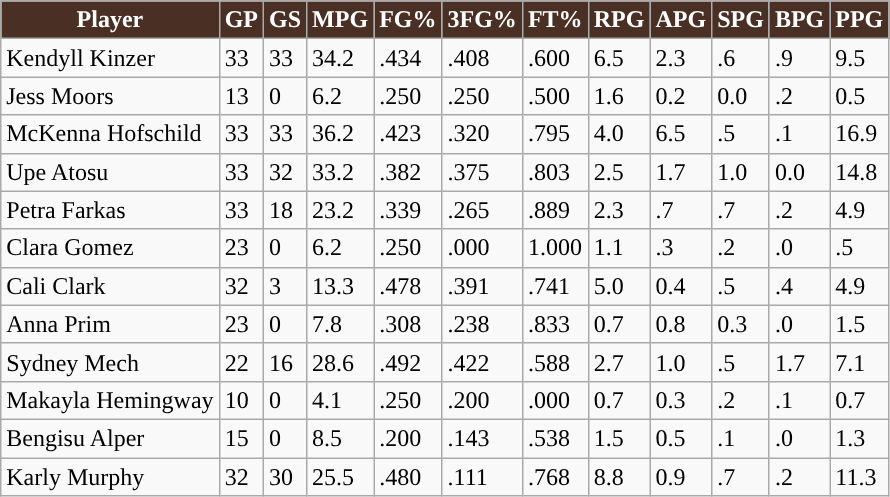<table class="wikitable sortable">
<tr>
<th style="background:#492f24; color:white">Player</th>
<th style="background:#492f24; color:white">GP</th>
<th style="background:#492f24; color:white">GS</th>
<th style="background:#492f24; color:white">MPG</th>
<th style="background:#492f24; color:white">FG%</th>
<th style="background:#492f24; color:white">3FG%</th>
<th style="background:#492f24; color:white">FT%</th>
<th style="background:#492f24; color:white;">RPG</th>
<th style="background:#492f24; color:white;">APG</th>
<th style="background:#492f24; color:white;">SPG</th>
<th style="background:#492f24; color:white;">BPG</th>
<th style="background:#492f24; color:white;">PPG</th>
</tr>
<tr>
<td>Kendyll Kinzer</td>
<td>33</td>
<td>33</td>
<td>34.2</td>
<td>.434</td>
<td>.408</td>
<td>.600</td>
<td>6.5</td>
<td>2.3</td>
<td>.6</td>
<td>.9</td>
<td>9.5</td>
</tr>
<tr>
<td>Jess Moors</td>
<td>13</td>
<td>0</td>
<td>6.2</td>
<td>.250</td>
<td>.250</td>
<td>.500</td>
<td>1.6</td>
<td>0.2</td>
<td>0.0</td>
<td>.2</td>
<td>0.5</td>
</tr>
<tr>
<td>McKenna Hofschild</td>
<td>33</td>
<td>33</td>
<td>36.2</td>
<td>.423</td>
<td>.320</td>
<td>.795</td>
<td>4.0</td>
<td>6.5</td>
<td>.5</td>
<td>.1</td>
<td>16.9</td>
</tr>
<tr>
<td>Upe Atosu</td>
<td>33</td>
<td>32</td>
<td>33.2</td>
<td>.382</td>
<td>.375</td>
<td>.803</td>
<td>2.5</td>
<td>1.7</td>
<td>1.0</td>
<td>0.0</td>
<td>14.8</td>
</tr>
<tr>
<td>Petra Farkas</td>
<td>33</td>
<td>18</td>
<td>23.2</td>
<td>.339</td>
<td>.265</td>
<td>.889</td>
<td>2.3</td>
<td>.7</td>
<td>.7</td>
<td>.2</td>
<td>4.9</td>
</tr>
<tr>
<td>Clara Gomez</td>
<td>23</td>
<td>0</td>
<td>6.2</td>
<td>.250</td>
<td>.000</td>
<td>1.000</td>
<td>1.1</td>
<td>.3</td>
<td>.2</td>
<td>.0</td>
<td>.5</td>
</tr>
<tr>
<td>Cali Clark</td>
<td>32</td>
<td>3</td>
<td>13.3</td>
<td>.478</td>
<td>.391</td>
<td>.741</td>
<td>5.0</td>
<td>0.4</td>
<td>.5</td>
<td>.4</td>
<td>4.9</td>
</tr>
<tr>
<td>Anna Prim</td>
<td>23</td>
<td>0</td>
<td>7.8</td>
<td>.308</td>
<td>.238</td>
<td>.833</td>
<td>0.7</td>
<td>0.8</td>
<td>0.3</td>
<td>.0</td>
<td>1.5</td>
</tr>
<tr>
<td>Sydney Mech</td>
<td>22</td>
<td>16</td>
<td>28.6</td>
<td>.492</td>
<td>.422</td>
<td>.588</td>
<td>2.7</td>
<td>1.0</td>
<td>.5</td>
<td>1.7</td>
<td>7.1</td>
</tr>
<tr>
<td>Makayla Hemingway</td>
<td>10</td>
<td>0</td>
<td>4.1</td>
<td>.250</td>
<td>.200</td>
<td>.000</td>
<td>0.7</td>
<td>0.3</td>
<td>.2</td>
<td>.1</td>
<td>0.7</td>
</tr>
<tr>
<td>Bengisu Alper</td>
<td>15</td>
<td>0</td>
<td>8.5</td>
<td>.200</td>
<td>.143</td>
<td>.538</td>
<td>1.5</td>
<td>0.5</td>
<td>.1</td>
<td>.0</td>
<td>1.3</td>
</tr>
<tr>
<td>Karly Murphy</td>
<td>32</td>
<td>30</td>
<td>25.5</td>
<td>.480</td>
<td>.111</td>
<td>.768</td>
<td>8.8</td>
<td>0.9</td>
<td>.7</td>
<td>.2</td>
<td>11.3</td>
</tr>
</table>
